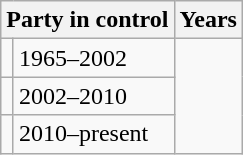<table class="wikitable">
<tr>
<th colspan=2>Party in control</th>
<th>Years</th>
</tr>
<tr>
<td></td>
<td>1965–2002</td>
</tr>
<tr>
<td></td>
<td>2002–2010</td>
</tr>
<tr>
<td></td>
<td>2010–present</td>
</tr>
</table>
